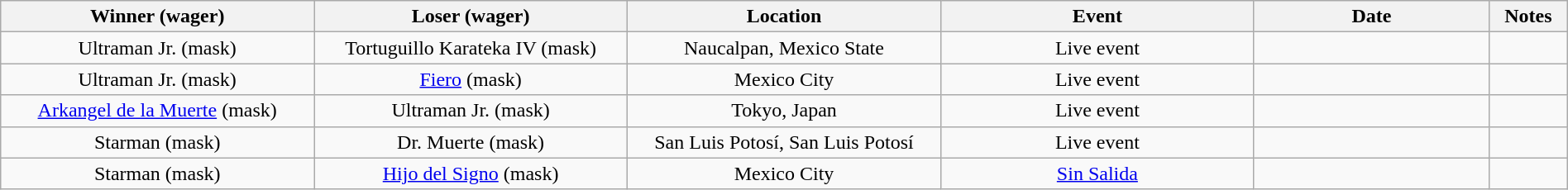<table class="wikitable sortable" width=100%  style="text-align: center">
<tr>
<th width=20% scope="col">Winner (wager)</th>
<th width=20% scope="col">Loser (wager)</th>
<th width=20% scope="col">Location</th>
<th width=20% scope="col">Event</th>
<th width=15% scope="col">Date</th>
<th class="unsortable" width=5% scope="col">Notes</th>
</tr>
<tr>
<td>Ultraman Jr. (mask)</td>
<td>Tortuguillo Karateka IV (mask)</td>
<td>Naucalpan, Mexico State</td>
<td>Live event</td>
<td></td>
<td></td>
</tr>
<tr>
<td>Ultraman Jr. (mask)</td>
<td><a href='#'>Fiero</a> (mask)</td>
<td>Mexico City</td>
<td>Live event</td>
<td></td>
<td> </td>
</tr>
<tr>
<td><a href='#'>Arkangel de la Muerte</a> (mask)</td>
<td>Ultraman Jr. (mask)</td>
<td>Tokyo, Japan</td>
<td>Live event</td>
<td></td>
<td></td>
</tr>
<tr>
<td>Starman (mask)</td>
<td>Dr. Muerte (mask)</td>
<td>San Luis Potosí, San Luis Potosí</td>
<td>Live event</td>
<td></td>
<td> </td>
</tr>
<tr>
<td>Starman (mask)</td>
<td><a href='#'>Hijo del Signo</a> (mask)</td>
<td>Mexico City</td>
<td><a href='#'>Sin Salida</a></td>
<td></td>
<td></td>
</tr>
</table>
